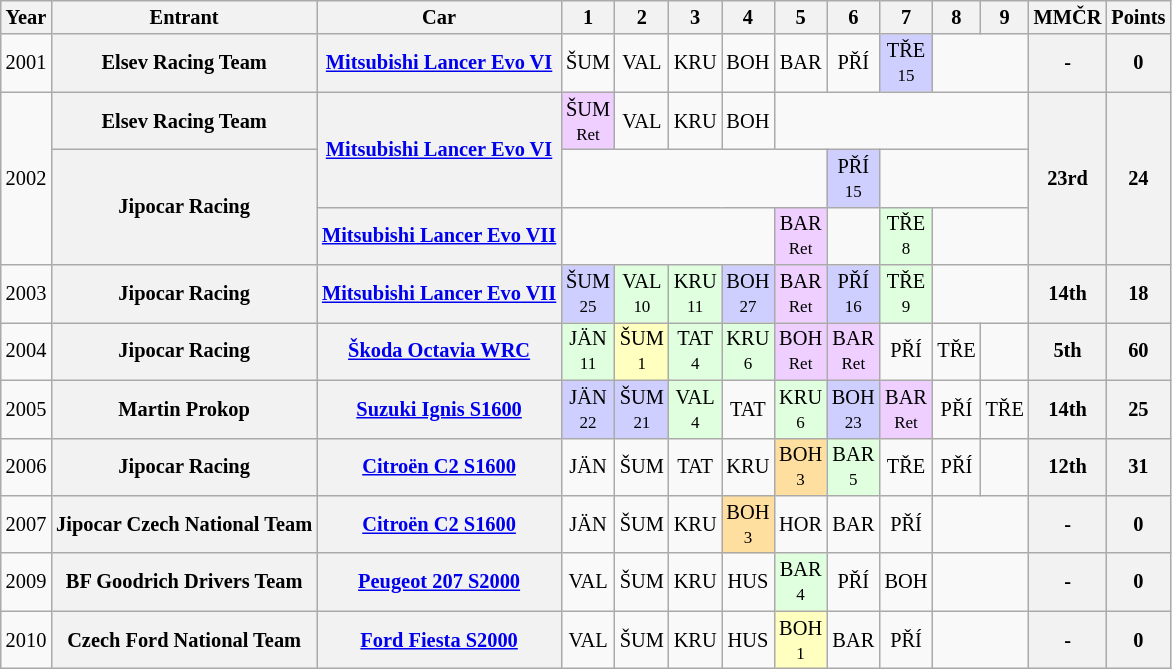<table class="wikitable" style="text-align:center; font-size:85%">
<tr>
<th>Year</th>
<th>Entrant</th>
<th>Car</th>
<th>1</th>
<th>2</th>
<th>3</th>
<th>4</th>
<th>5</th>
<th>6</th>
<th>7</th>
<th>8</th>
<th>9</th>
<th>MMČR</th>
<th>Points</th>
</tr>
<tr>
<td>2001</td>
<th nowrap>Elsev Racing Team</th>
<th nowrap><a href='#'>Mitsubishi Lancer Evo VI</a></th>
<td>ŠUM</td>
<td>VAL</td>
<td>KRU</td>
<td>BOH</td>
<td>BAR</td>
<td>PŘÍ</td>
<td style="background:#cfcfff;">TŘE<br><small>15</small></td>
<td colspan=2></td>
<th>-</th>
<th>0</th>
</tr>
<tr>
<td rowspan="3">2002</td>
<th nowrap>Elsev Racing Team</th>
<th rowspan="2" nowrap><a href='#'>Mitsubishi Lancer Evo VI</a></th>
<td style="background:#efcfff;">ŠUM<br><small>Ret</small></td>
<td>VAL</td>
<td>KRU</td>
<td>BOH</td>
<td colspan=5></td>
<th rowspan="3">23rd</th>
<th rowspan="3">24</th>
</tr>
<tr>
<th rowspan="2" nowrap>Jipocar Racing</th>
<td colspan=5></td>
<td style="background:#cfcfff;">PŘÍ<br><small>15</small></td>
<td colspan=3></td>
</tr>
<tr>
<th nowrap><a href='#'>Mitsubishi Lancer Evo VII</a></th>
<td colspan=4></td>
<td style="background:#efcfff;">BAR<br><small>Ret</small></td>
<td></td>
<td style="background:#dfffdf;">TŘE<br><small>8</small></td>
<td colspan=2></td>
</tr>
<tr>
<td>2003</td>
<th nowrap>Jipocar Racing</th>
<th nowrap><a href='#'>Mitsubishi Lancer Evo VII</a></th>
<td style="background:#cfcfff;">ŠUM<br><small>25</small></td>
<td style="background:#dfffdf;">VAL<br><small>10</small></td>
<td style="background:#dfffdf;">KRU<br><small>11</small></td>
<td style="background:#cfcfff;">BOH<br><small>27</small></td>
<td style="background:#efcfff;">BAR<br><small>Ret</small></td>
<td style="background:#cfcfff;">PŘÍ<br><small>16</small></td>
<td style="background:#dfffdf;">TŘE<br><small>9</small></td>
<td colspan=2></td>
<th>14th</th>
<th>18</th>
</tr>
<tr>
<td>2004</td>
<th nowrap>Jipocar Racing</th>
<th nowrap><a href='#'>Škoda Octavia WRC</a></th>
<td style="background:#dfffdf;">JÄN<br><small>11</small></td>
<td style="background:#ffffbf;">ŠUM<br><small>1</small></td>
<td style="background:#dfffdf;">TAT<br><small>4</small></td>
<td style="background:#dfffdf;">KRU<br><small>6</small></td>
<td style="background:#efcfff;">BOH<br><small>Ret</small></td>
<td style="background:#efcfff;">BAR<br><small>Ret</small></td>
<td>PŘÍ</td>
<td>TŘE</td>
<td></td>
<th>5th</th>
<th>60</th>
</tr>
<tr>
<td>2005</td>
<th nowrap>Martin Prokop</th>
<th nowrap><a href='#'>Suzuki Ignis S1600</a></th>
<td style="background:#cfcfff;">JÄN<br><small>22</small></td>
<td style="background:#cfcfff;">ŠUM<br><small>21</small></td>
<td style="background:#dfffdf;">VAL<br><small>4</small></td>
<td>TAT</td>
<td style="background:#dfffdf;">KRU<br><small>6</small></td>
<td style="background:#cfcfff;">BOH<br><small>23</small></td>
<td style="background:#efcfff;">BAR<br><small>Ret</small></td>
<td>PŘÍ</td>
<td>TŘE</td>
<th>14th</th>
<th>25</th>
</tr>
<tr>
<td>2006</td>
<th nowrap>Jipocar Racing</th>
<th nowrap><a href='#'>Citroën C2 S1600</a></th>
<td>JÄN</td>
<td>ŠUM</td>
<td>TAT</td>
<td>KRU</td>
<td style="background:#ffdf9f;">BOH<br><small>3</small></td>
<td style="background:#dfffdf;">BAR<br><small>5</small></td>
<td>TŘE</td>
<td>PŘÍ</td>
<td></td>
<th>12th</th>
<th>31</th>
</tr>
<tr>
<td>2007</td>
<th nowrap>Jipocar Czech National Team</th>
<th nowrap><a href='#'>Citroën C2 S1600</a></th>
<td>JÄN</td>
<td>ŠUM</td>
<td>KRU</td>
<td style="background:#ffdf9f;">BOH<br><small>3</small></td>
<td>HOR</td>
<td>BAR</td>
<td>PŘÍ</td>
<td colspan=2></td>
<th>-</th>
<th>0</th>
</tr>
<tr>
<td>2009</td>
<th nowrap>BF Goodrich Drivers Team</th>
<th nowrap><a href='#'>Peugeot 207 S2000</a></th>
<td>VAL</td>
<td>ŠUM</td>
<td>KRU</td>
<td>HUS</td>
<td style="background:#dfffdf;">BAR<br><small>4</small></td>
<td>PŘÍ</td>
<td>BOH</td>
<td colspan=2></td>
<th>-</th>
<th>0</th>
</tr>
<tr>
<td>2010</td>
<th nowrap>Czech Ford National Team</th>
<th nowrap><a href='#'>Ford Fiesta S2000</a></th>
<td>VAL</td>
<td>ŠUM</td>
<td>KRU</td>
<td>HUS</td>
<td style="background:#ffffbf;">BOH<br><small>1</small></td>
<td>BAR</td>
<td>PŘÍ</td>
<td colspan=2></td>
<th>-</th>
<th>0</th>
</tr>
</table>
